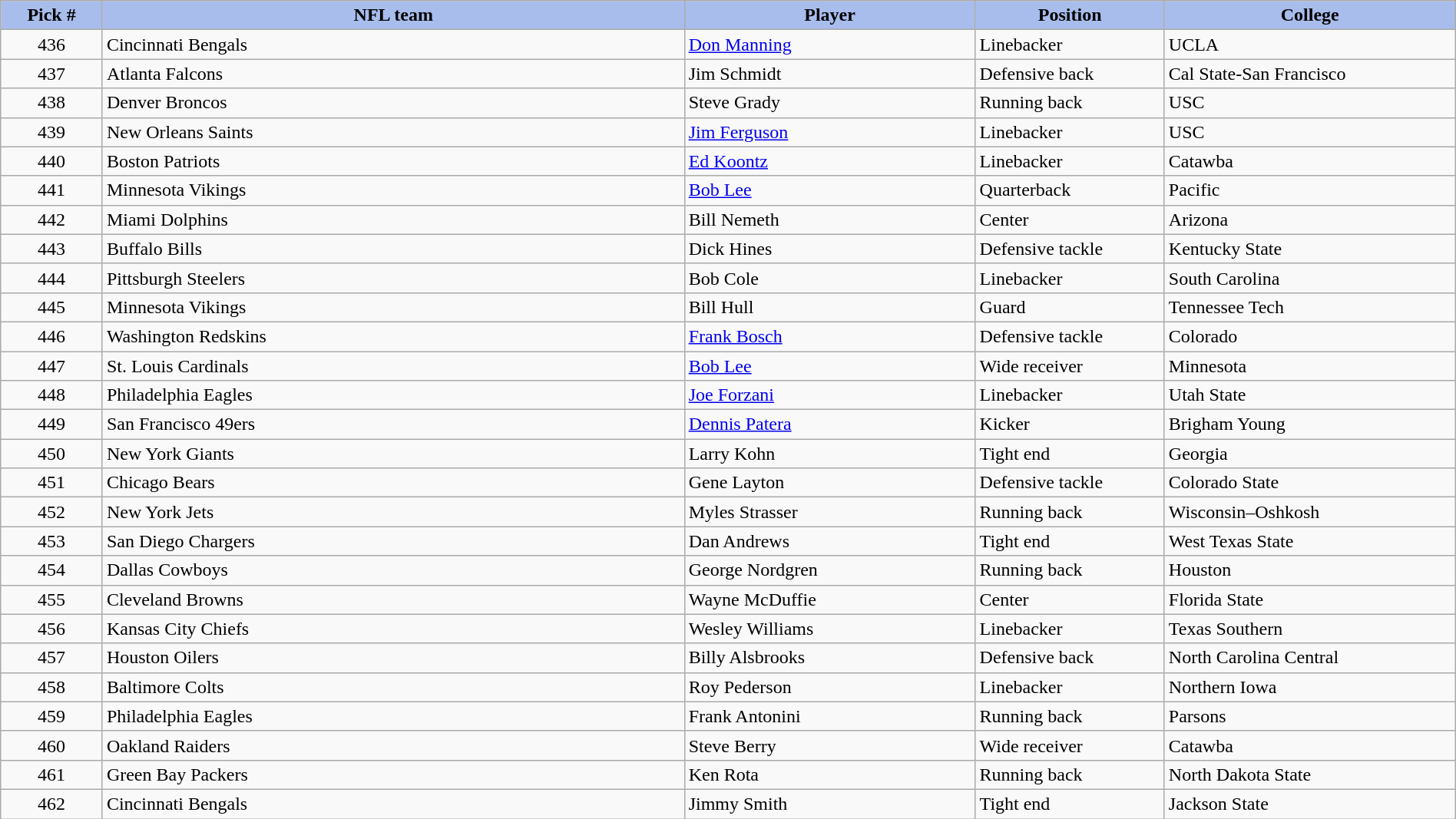<table class="wikitable sortable sortable" style="width: 100%">
<tr>
<th style="background:#A8BDEC;" width=7%>Pick #</th>
<th width=40% style="background:#A8BDEC;">NFL team</th>
<th width=20% style="background:#A8BDEC;">Player</th>
<th width=13% style="background:#A8BDEC;">Position</th>
<th style="background:#A8BDEC;">College</th>
</tr>
<tr>
<td align=center>436</td>
<td>Cincinnati Bengals</td>
<td><a href='#'>Don Manning</a></td>
<td>Linebacker</td>
<td>UCLA</td>
</tr>
<tr>
<td align=center>437</td>
<td>Atlanta Falcons</td>
<td>Jim Schmidt</td>
<td>Defensive back</td>
<td>Cal State-San Francisco</td>
</tr>
<tr>
<td align=center>438</td>
<td>Denver Broncos</td>
<td>Steve Grady</td>
<td>Running back</td>
<td>USC</td>
</tr>
<tr>
<td align=center>439</td>
<td>New Orleans Saints</td>
<td><a href='#'>Jim Ferguson</a></td>
<td>Linebacker</td>
<td>USC</td>
</tr>
<tr>
<td align=center>440</td>
<td>Boston Patriots</td>
<td><a href='#'>Ed Koontz</a></td>
<td>Linebacker</td>
<td>Catawba</td>
</tr>
<tr>
<td align=center>441</td>
<td>Minnesota Vikings</td>
<td><a href='#'>Bob Lee</a></td>
<td>Quarterback</td>
<td>Pacific</td>
</tr>
<tr>
<td align=center>442</td>
<td>Miami Dolphins</td>
<td>Bill Nemeth</td>
<td>Center</td>
<td>Arizona</td>
</tr>
<tr>
<td align=center>443</td>
<td>Buffalo Bills</td>
<td>Dick Hines</td>
<td>Defensive tackle</td>
<td>Kentucky State</td>
</tr>
<tr>
<td align=center>444</td>
<td>Pittsburgh Steelers</td>
<td>Bob Cole</td>
<td>Linebacker</td>
<td>South Carolina</td>
</tr>
<tr>
<td align=center>445</td>
<td>Minnesota Vikings</td>
<td>Bill Hull</td>
<td>Guard</td>
<td>Tennessee Tech</td>
</tr>
<tr>
<td align=center>446</td>
<td>Washington Redskins</td>
<td><a href='#'>Frank Bosch</a></td>
<td>Defensive tackle</td>
<td>Colorado</td>
</tr>
<tr>
<td align=center>447</td>
<td>St. Louis Cardinals</td>
<td><a href='#'>Bob Lee</a></td>
<td>Wide receiver</td>
<td>Minnesota</td>
</tr>
<tr>
<td align=center>448</td>
<td>Philadelphia Eagles</td>
<td><a href='#'>Joe Forzani</a></td>
<td>Linebacker</td>
<td>Utah State</td>
</tr>
<tr>
<td align=center>449</td>
<td>San Francisco 49ers</td>
<td><a href='#'>Dennis Patera</a></td>
<td>Kicker</td>
<td>Brigham Young</td>
</tr>
<tr>
<td align=center>450</td>
<td>New York Giants</td>
<td>Larry Kohn</td>
<td>Tight end</td>
<td>Georgia</td>
</tr>
<tr>
<td align=center>451</td>
<td>Chicago Bears</td>
<td>Gene Layton</td>
<td>Defensive tackle</td>
<td>Colorado State</td>
</tr>
<tr>
<td align=center>452</td>
<td>New York Jets</td>
<td>Myles Strasser</td>
<td>Running back</td>
<td>Wisconsin–Oshkosh</td>
</tr>
<tr>
<td align=center>453</td>
<td>San Diego Chargers</td>
<td>Dan Andrews</td>
<td>Tight end</td>
<td>West Texas State</td>
</tr>
<tr>
<td align=center>454</td>
<td>Dallas Cowboys</td>
<td>George Nordgren</td>
<td>Running back</td>
<td>Houston</td>
</tr>
<tr>
<td align=center>455</td>
<td>Cleveland Browns</td>
<td>Wayne McDuffie</td>
<td>Center</td>
<td>Florida State</td>
</tr>
<tr>
<td align=center>456</td>
<td>Kansas City Chiefs</td>
<td>Wesley Williams</td>
<td>Linebacker</td>
<td>Texas Southern</td>
</tr>
<tr>
<td align=center>457</td>
<td>Houston Oilers</td>
<td>Billy Alsbrooks</td>
<td>Defensive back</td>
<td>North Carolina Central</td>
</tr>
<tr>
<td align=center>458</td>
<td>Baltimore Colts</td>
<td>Roy Pederson</td>
<td>Linebacker</td>
<td>Northern Iowa</td>
</tr>
<tr>
<td align=center>459</td>
<td>Philadelphia Eagles</td>
<td>Frank Antonini</td>
<td>Running back</td>
<td>Parsons</td>
</tr>
<tr>
<td align=center>460</td>
<td>Oakland Raiders</td>
<td>Steve Berry</td>
<td>Wide receiver</td>
<td>Catawba</td>
</tr>
<tr>
<td align=center>461</td>
<td>Green Bay Packers</td>
<td>Ken Rota</td>
<td>Running back</td>
<td>North Dakota State</td>
</tr>
<tr>
<td align=center>462</td>
<td>Cincinnati Bengals</td>
<td>Jimmy Smith</td>
<td>Tight end</td>
<td>Jackson State</td>
</tr>
</table>
